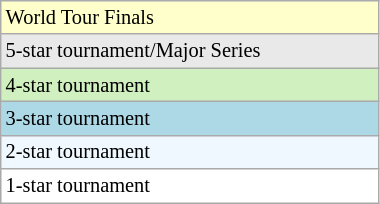<table class=wikitable style=font-size:85%;width:20%>
<tr bgcolor=#ffffcc>
<td>World Tour Finals</td>
</tr>
<tr bgcolor=#E9E9E9>
<td>5-star tournament/Major Series</td>
</tr>
<tr bgcolor=#d0f0c0>
<td>4-star tournament</td>
</tr>
<tr bgcolor=lightblue>
<td>3-star tournament</td>
</tr>
<tr bgcolor=#f0f8ff>
<td>2-star tournament</td>
</tr>
<tr bgcolor=#ffffff>
<td>1-star tournament</td>
</tr>
</table>
